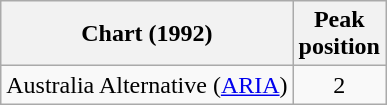<table class="wikitable">
<tr>
<th>Chart (1992)</th>
<th>Peak<br>position</th>
</tr>
<tr>
<td>Australia Alternative (<a href='#'>ARIA</a>)</td>
<td align="center">2</td>
</tr>
</table>
